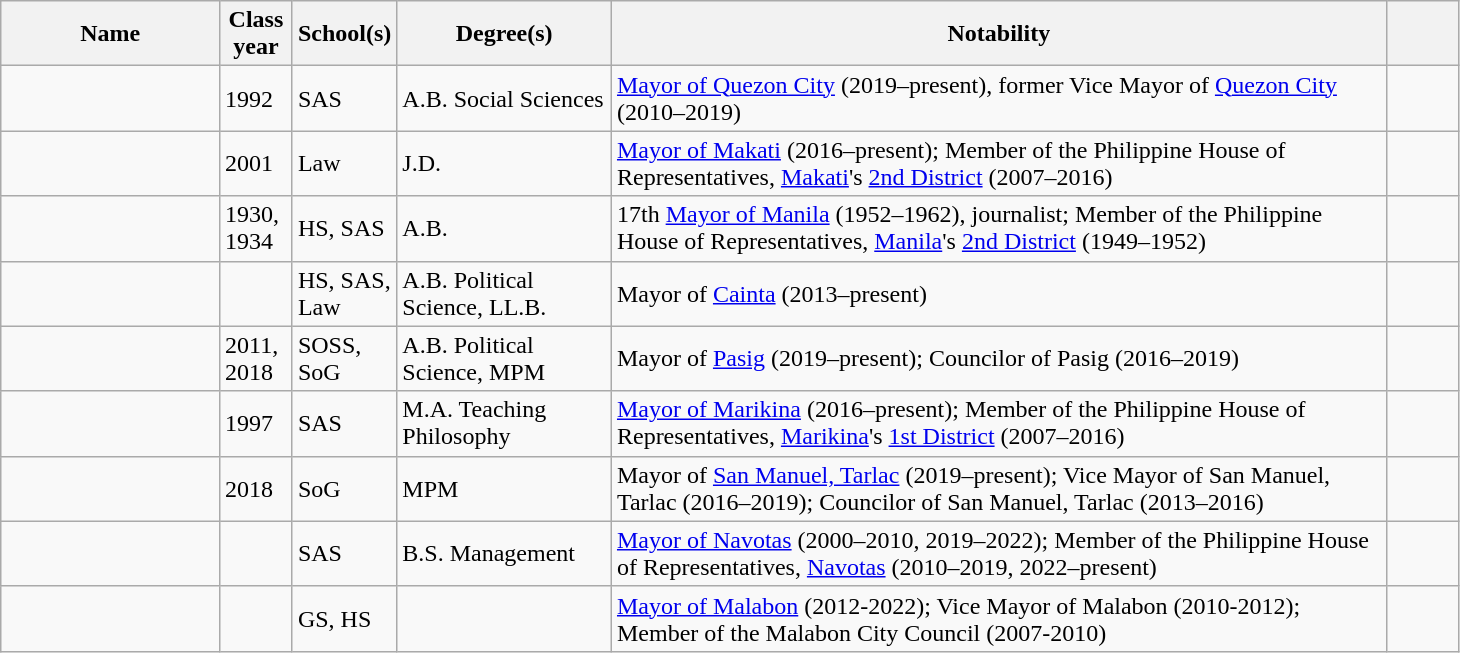<table class="wikitable sortable" style="width:77%">
<tr>
<th style="width:15%;">Name</th>
<th style="width:5%;">Class year</th>
<th style="width:5%;">School(s)</th>
<th>Degree(s)</th>
<th style="width:*;" class="unsortable">Notability</th>
<th style="width:5%;" class="unsortable"></th>
</tr>
<tr>
<td></td>
<td>1992</td>
<td>SAS</td>
<td>A.B. Social Sciences</td>
<td><a href='#'>Mayor of Quezon City</a> (2019–present), former Vice Mayor of <a href='#'>Quezon City</a> (2010–2019)</td>
<td></td>
</tr>
<tr>
<td></td>
<td>2001</td>
<td>Law</td>
<td>J.D.</td>
<td><a href='#'>Mayor of Makati</a> (2016–present); Member of the Philippine House of Representatives, <a href='#'>Makati</a>'s <a href='#'>2nd District</a> (2007–2016)</td>
<td></td>
</tr>
<tr>
<td></td>
<td>1930, 1934</td>
<td>HS, SAS</td>
<td>A.B.</td>
<td>17th <a href='#'>Mayor of Manila</a> (1952–1962), journalist; Member of the Philippine House of Representatives, <a href='#'>Manila</a>'s <a href='#'>2nd District</a> (1949–1952)</td>
<td></td>
</tr>
<tr>
<td></td>
<td></td>
<td>HS, SAS, Law</td>
<td>A.B. Political Science, LL.B.</td>
<td>Mayor of <a href='#'>Cainta</a> (2013–present)</td>
<td></td>
</tr>
<tr>
<td></td>
<td>2011, 2018</td>
<td>SOSS, SoG</td>
<td>A.B. Political Science, MPM</td>
<td>Mayor of <a href='#'>Pasig</a> (2019–present); Councilor of Pasig (2016–2019)</td>
<td></td>
</tr>
<tr>
<td></td>
<td>1997</td>
<td>SAS</td>
<td>M.A. Teaching Philosophy</td>
<td><a href='#'>Mayor of Marikina</a> (2016–present); Member of the Philippine House of Representatives, <a href='#'>Marikina</a>'s <a href='#'>1st District</a> (2007–2016)</td>
<td></td>
</tr>
<tr>
<td></td>
<td>2018</td>
<td>SoG</td>
<td>MPM</td>
<td>Mayor of <a href='#'>San Manuel, Tarlac</a> (2019–present); Vice Mayor of San Manuel, Tarlac (2016–2019); Councilor of San Manuel, Tarlac (2013–2016)</td>
<td></td>
</tr>
<tr>
<td></td>
<td></td>
<td>SAS</td>
<td>B.S. Management</td>
<td><a href='#'>Mayor of Navotas</a> (2000–2010, 2019–2022); Member of the Philippine House of Representatives, <a href='#'>Navotas</a> (2010–2019, 2022–present)</td>
<td></td>
</tr>
<tr>
<td></td>
<td></td>
<td>GS, HS</td>
<td></td>
<td><a href='#'>Mayor of Malabon</a> (2012-2022); Vice Mayor of Malabon (2010-2012); Member of the Malabon City Council (2007-2010)</td>
<td></td>
</tr>
</table>
